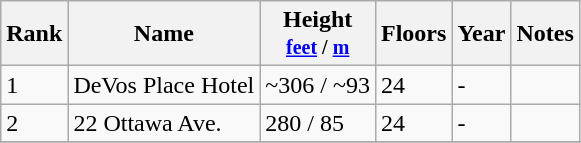<table class="wikitable sortable">
<tr>
<th>Rank</th>
<th>Name</th>
<th>Height<br><small><a href='#'>feet</a> / <a href='#'>m</a></small></th>
<th>Floors</th>
<th>Year</th>
<th class="unsortable">Notes</th>
</tr>
<tr>
<td>1</td>
<td>DeVos Place Hotel</td>
<td>~306 / ~93</td>
<td>24</td>
<td>-</td>
<td></td>
</tr>
<tr>
<td>2</td>
<td>22 Ottawa Ave.</td>
<td>280 / 85</td>
<td>24</td>
<td>-</td>
<td></td>
</tr>
<tr>
</tr>
</table>
